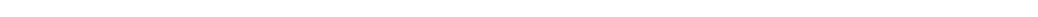<table style="width:88%; text-align:center;">
<tr style="color:white;">
<td style="background:"><strong>62</strong></td>
<td style="background:"><strong>6</strong></td>
<td style="background:"><strong>76</strong></td>
</tr>
</table>
